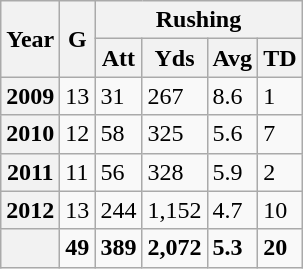<table class="wikitable sortable">
<tr>
<th rowspan="2">Year</th>
<th rowspan="2">G</th>
<th colspan="4">Rushing</th>
</tr>
<tr>
<th>Att</th>
<th>Yds</th>
<th>Avg</th>
<th>TD</th>
</tr>
<tr>
<th>2009</th>
<td>13</td>
<td>31</td>
<td>267</td>
<td>8.6</td>
<td>1</td>
</tr>
<tr>
<th>2010</th>
<td>12</td>
<td>58</td>
<td>325</td>
<td>5.6</td>
<td>7</td>
</tr>
<tr>
<th>2011</th>
<td>11</td>
<td>56</td>
<td>328</td>
<td>5.9</td>
<td>2</td>
</tr>
<tr>
<th>2012</th>
<td>13</td>
<td>244</td>
<td>1,152</td>
<td>4.7</td>
<td>10</td>
</tr>
<tr>
<th></th>
<td><strong>49</strong></td>
<td><strong>389</strong></td>
<td><strong>2,072</strong></td>
<td><strong>5.3</strong></td>
<td><strong>20</strong></td>
</tr>
</table>
